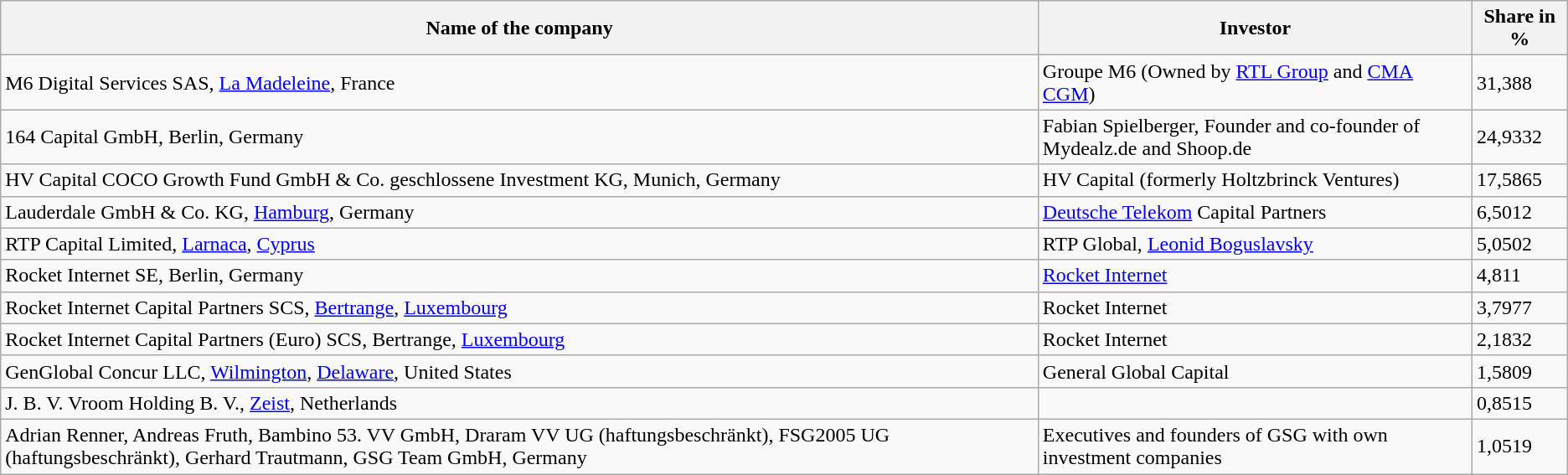<table class="wikitable">
<tr>
<th>Name of the company</th>
<th>Investor</th>
<th>Share in %</th>
</tr>
<tr>
<td>M6 Digital Services SAS, <a href='#'>La Madeleine</a>, France</td>
<td>Groupe M6 (Owned by <a href='#'>RTL Group</a> and <a href='#'>CMA CGM</a>)</td>
<td>31,388</td>
</tr>
<tr>
<td>164 Capital GmbH, Berlin, Germany</td>
<td>Fabian Spielberger, Founder and co-founder of Mydealz.de and Shoop.de</td>
<td>24,9332</td>
</tr>
<tr>
<td>HV Capital COCO Growth Fund GmbH & Co. geschlossene Investment KG, Munich, Germany</td>
<td>HV Capital (formerly Holtzbrinck Ventures)</td>
<td>17,5865</td>
</tr>
<tr>
<td>Lauderdale GmbH & Co. KG, <a href='#'>Hamburg</a>, Germany</td>
<td><a href='#'>Deutsche Telekom</a> Capital Partners</td>
<td>6,5012</td>
</tr>
<tr>
<td>RTP Capital Limited, <a href='#'>Larnaca</a>, <a href='#'>Cyprus</a></td>
<td>RTP Global, <a href='#'>Leonid Boguslavsky</a></td>
<td>5,0502</td>
</tr>
<tr>
<td>Rocket Internet SE, Berlin, Germany</td>
<td><a href='#'>Rocket Internet</a></td>
<td>4,811</td>
</tr>
<tr>
<td>Rocket Internet Capital Partners SCS, <a href='#'>Bertrange</a>, <a href='#'>Luxembourg</a></td>
<td>Rocket Internet</td>
<td>3,7977</td>
</tr>
<tr>
<td>Rocket Internet Capital Partners (Euro) SCS, Bertrange, <a href='#'>Luxembourg</a></td>
<td>Rocket Internet</td>
<td>2,1832</td>
</tr>
<tr>
<td>GenGlobal Concur LLC, <a href='#'>Wilmington</a>, <a href='#'>Delaware</a>, United States</td>
<td>General Global Capital</td>
<td>1,5809</td>
</tr>
<tr>
<td>J. B. V. Vroom Holding B. V., <a href='#'>Zeist</a>, Netherlands</td>
<td></td>
<td>0,8515</td>
</tr>
<tr>
<td>Adrian Renner, Andreas Fruth, Bambino 53. VV GmbH, Draram VV UG (haftungsbeschränkt), FSG2005 UG (haftungsbeschränkt), Gerhard Trautmann, GSG Team GmbH, Germany</td>
<td>Executives and founders of GSG with own investment companies</td>
<td>1,0519</td>
</tr>
</table>
